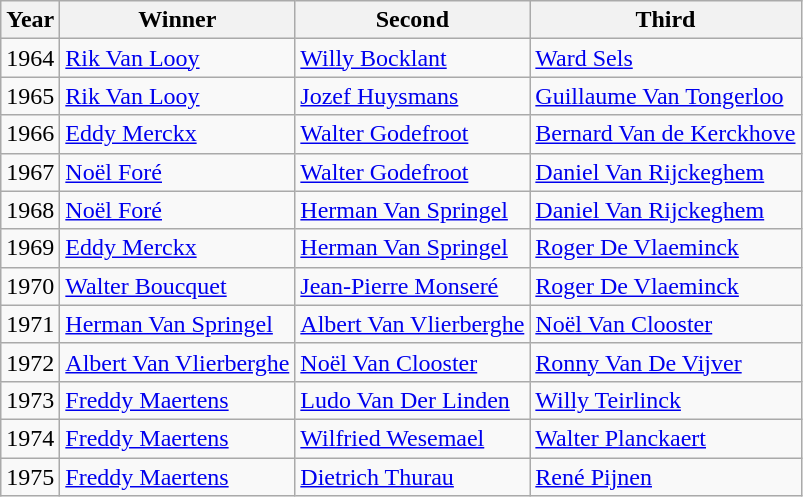<table class="wikitable">
<tr>
<th>Year</th>
<th>Winner</th>
<th>Second</th>
<th>Third</th>
</tr>
<tr>
<td>1964</td>
<td> <a href='#'>Rik Van Looy</a></td>
<td> <a href='#'>Willy Bocklant</a></td>
<td> <a href='#'>Ward Sels</a></td>
</tr>
<tr>
<td>1965</td>
<td> <a href='#'>Rik Van Looy</a></td>
<td> <a href='#'>Jozef Huysmans</a></td>
<td> <a href='#'>Guillaume Van Tongerloo</a></td>
</tr>
<tr>
<td>1966</td>
<td> <a href='#'>Eddy Merckx</a></td>
<td> <a href='#'>Walter Godefroot</a></td>
<td> <a href='#'>Bernard Van de Kerckhove</a></td>
</tr>
<tr>
<td>1967</td>
<td> <a href='#'>Noël Foré</a></td>
<td> <a href='#'>Walter Godefroot</a></td>
<td> <a href='#'>Daniel Van Rijckeghem</a></td>
</tr>
<tr>
<td>1968</td>
<td> <a href='#'>Noël Foré</a></td>
<td> <a href='#'>Herman Van Springel</a></td>
<td> <a href='#'>Daniel Van Rijckeghem</a></td>
</tr>
<tr>
<td>1969</td>
<td> <a href='#'>Eddy Merckx</a></td>
<td> <a href='#'>Herman Van Springel</a></td>
<td> <a href='#'>Roger De Vlaeminck</a></td>
</tr>
<tr>
<td>1970</td>
<td> <a href='#'>Walter Boucquet</a></td>
<td> <a href='#'>Jean-Pierre Monseré</a></td>
<td> <a href='#'>Roger De Vlaeminck</a></td>
</tr>
<tr>
<td>1971</td>
<td> <a href='#'>Herman Van Springel</a></td>
<td> <a href='#'>Albert Van Vlierberghe</a></td>
<td> <a href='#'>Noël Van Clooster</a></td>
</tr>
<tr>
<td>1972</td>
<td> <a href='#'>Albert Van Vlierberghe</a></td>
<td> <a href='#'>Noël Van Clooster</a></td>
<td> <a href='#'>Ronny Van De Vijver</a></td>
</tr>
<tr>
<td>1973</td>
<td> <a href='#'>Freddy Maertens</a></td>
<td> <a href='#'>Ludo Van Der Linden</a></td>
<td> <a href='#'>Willy Teirlinck</a></td>
</tr>
<tr>
<td>1974</td>
<td> <a href='#'>Freddy Maertens</a></td>
<td> <a href='#'>Wilfried Wesemael</a></td>
<td> <a href='#'>Walter Planckaert</a></td>
</tr>
<tr>
<td>1975</td>
<td> <a href='#'>Freddy Maertens</a></td>
<td> <a href='#'>Dietrich Thurau</a></td>
<td> <a href='#'>René Pijnen</a></td>
</tr>
</table>
